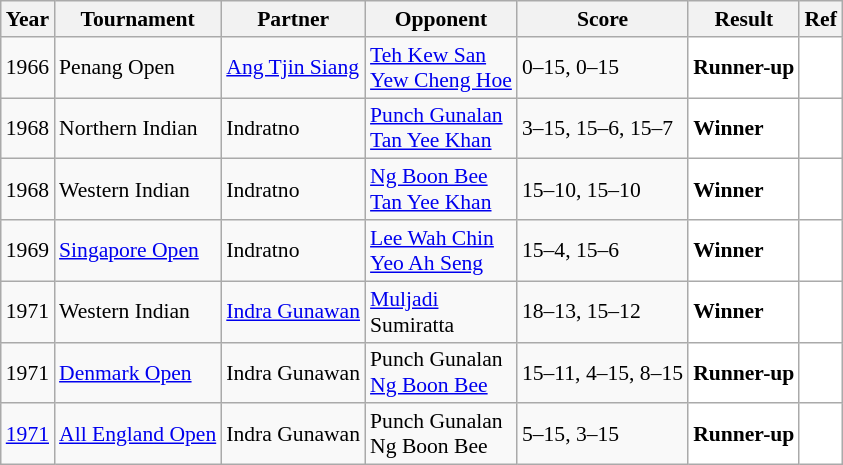<table class="sortable wikitable" style="font-size: 90%;">
<tr>
<th>Year</th>
<th>Tournament</th>
<th>Partner</th>
<th>Opponent</th>
<th>Score</th>
<th>Result</th>
<th>Ref</th>
</tr>
<tr>
<td align="center">1966</td>
<td align="left">Penang Open</td>
<td align="left"> <a href='#'>Ang Tjin Siang</a></td>
<td align="left"> <a href='#'>Teh Kew San</a><br> <a href='#'>Yew Cheng Hoe</a></td>
<td align="left">0–15, 0–15</td>
<td style="text-align:left; background:white"> <strong>Runner-up</strong></td>
<td style="text-align:center; background:white"></td>
</tr>
<tr>
<td align="center">1968</td>
<td align="left">Northern Indian</td>
<td align="left"> Indratno</td>
<td align="left"> <a href='#'>Punch Gunalan</a><br> <a href='#'>Tan Yee Khan</a></td>
<td align="left">3–15, 15–6, 15–7</td>
<td style="text-align:left; background:white"> <strong>Winner</strong></td>
<td style="text-align:center; background:white"></td>
</tr>
<tr>
<td align="center">1968</td>
<td align="left">Western Indian</td>
<td align="left"> Indratno</td>
<td align="left"> <a href='#'>Ng Boon Bee</a><br> <a href='#'>Tan Yee Khan</a></td>
<td align="left">15–10, 15–10</td>
<td style="text-align:left; background:white"> <strong>Winner</strong></td>
<td style="text-align:center; background:white"></td>
</tr>
<tr>
<td align="center">1969</td>
<td align="left"><a href='#'>Singapore Open</a></td>
<td align="left"> Indratno</td>
<td align="left"> <a href='#'>Lee Wah Chin</a><br> <a href='#'>Yeo Ah Seng</a></td>
<td align="left">15–4, 15–6</td>
<td style="text-align:left; background:white"> <strong>Winner</strong></td>
<td style="text-align:center; background:white"></td>
</tr>
<tr>
<td align="center">1971</td>
<td align="left">Western Indian</td>
<td align="left"> <a href='#'>Indra Gunawan</a></td>
<td align="left"> <a href='#'>Muljadi</a><br> Sumiratta</td>
<td align="left">18–13, 15–12</td>
<td style="text-align:left; background:white"> <strong>Winner</strong></td>
<td style="text-align:center; background:white"></td>
</tr>
<tr>
<td align="center">1971</td>
<td align="left"><a href='#'>Denmark Open</a></td>
<td align="left"> Indra Gunawan</td>
<td align="left"> Punch Gunalan<br> <a href='#'>Ng Boon Bee</a></td>
<td align="left">15–11, 4–15, 8–15</td>
<td style="text-align:left; background:white"> <strong>Runner-up</strong></td>
<td style="text-align:center; background:white"></td>
</tr>
<tr>
<td align="center"><a href='#'>1971</a></td>
<td align="left"><a href='#'>All England Open</a></td>
<td align="left"> Indra Gunawan</td>
<td align="left"> Punch Gunalan<br> Ng Boon Bee</td>
<td align="left">5–15, 3–15</td>
<td style="text-align:left; background:white"> <strong>Runner-up</strong></td>
<td style="text-align:center; background:white"></td>
</tr>
</table>
